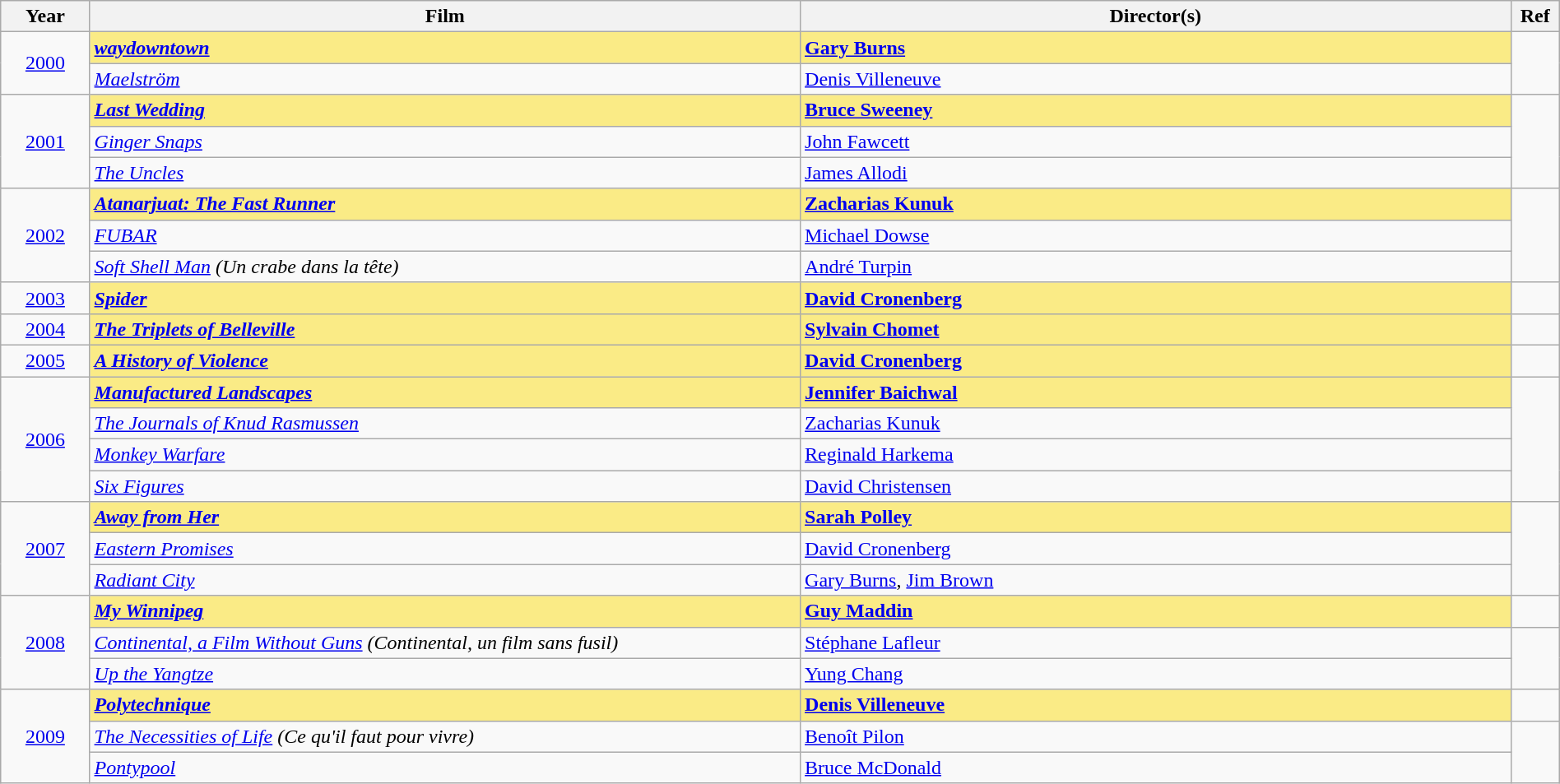<table class="wikitable" width="100%" cellpadding="5">
<tr>
<th width="50"><strong>Year</strong></th>
<th width="450"><strong>Film</strong></th>
<th width="450"><strong>Director(s)</strong></th>
<th width="15"><strong>Ref</strong></th>
</tr>
<tr>
<td rowspan="2" style="text-align:center;"><a href='#'>2000</a></td>
<td style="background:#FAEB86;"><strong><em><a href='#'>waydowntown</a></em></strong></td>
<td style="background:#FAEB86;"><strong><a href='#'>Gary Burns</a></strong></td>
<td rowspan=2></td>
</tr>
<tr>
<td><em><a href='#'>Maelström</a></em></td>
<td><a href='#'>Denis Villeneuve</a></td>
</tr>
<tr>
<td rowspan="3" style="text-align:center;"><a href='#'>2001</a></td>
<td style="background:#FAEB86;"><strong><em><a href='#'>Last Wedding</a></em></strong></td>
<td style="background:#FAEB86;"><strong><a href='#'>Bruce Sweeney</a></strong></td>
<td rowspan=3></td>
</tr>
<tr>
<td><em><a href='#'>Ginger Snaps</a></em></td>
<td><a href='#'>John Fawcett</a></td>
</tr>
<tr>
<td><em><a href='#'>The Uncles</a></em></td>
<td><a href='#'>James Allodi</a></td>
</tr>
<tr>
<td rowspan="3" style="text-align:center;"><a href='#'>2002</a></td>
<td style="background:#FAEB86;"><strong><em><a href='#'>Atanarjuat: The Fast Runner</a></em></strong></td>
<td style="background:#FAEB86;"><strong><a href='#'>Zacharias Kunuk</a></strong></td>
<td rowspan=3></td>
</tr>
<tr>
<td><em><a href='#'>FUBAR</a></em></td>
<td><a href='#'>Michael Dowse</a></td>
</tr>
<tr>
<td><em><a href='#'>Soft Shell Man</a> (Un crabe dans la tête)</em></td>
<td><a href='#'>André Turpin</a></td>
</tr>
<tr>
<td style="text-align:center;"><a href='#'>2003</a></td>
<td style="background:#FAEB86;"><strong><em><a href='#'>Spider</a></em></strong></td>
<td style="background:#FAEB86;"><strong><a href='#'>David Cronenberg</a></strong></td>
<td></td>
</tr>
<tr>
<td style="text-align:center;"><a href='#'>2004</a></td>
<td style="background:#FAEB86;"><strong><em><a href='#'>The Triplets of Belleville</a></em></strong></td>
<td style="background:#FAEB86;"><strong><a href='#'>Sylvain Chomet</a></strong></td>
<td></td>
</tr>
<tr>
<td style="text-align:center;"><a href='#'>2005</a></td>
<td style="background:#FAEB86;"><strong><em><a href='#'>A History of Violence</a></em></strong></td>
<td style="background:#FAEB86;"><strong><a href='#'>David Cronenberg</a></strong></td>
<td></td>
</tr>
<tr>
<td rowspan="4" style="text-align:center;"><a href='#'>2006</a></td>
<td style="background:#FAEB86;"><strong><em><a href='#'>Manufactured Landscapes</a></em></strong></td>
<td style="background:#FAEB86;"><strong><a href='#'>Jennifer Baichwal</a></strong></td>
<td rowspan=4></td>
</tr>
<tr>
<td><em><a href='#'>The Journals of Knud Rasmussen</a></em></td>
<td><a href='#'>Zacharias Kunuk</a></td>
</tr>
<tr>
<td><em><a href='#'>Monkey Warfare</a></em></td>
<td><a href='#'>Reginald Harkema</a></td>
</tr>
<tr>
<td><em><a href='#'>Six Figures</a></em></td>
<td><a href='#'>David Christensen</a></td>
</tr>
<tr>
<td rowspan="3" style="text-align:center;"><a href='#'>2007</a></td>
<td style="background:#FAEB86;"><strong><em><a href='#'>Away from Her</a></em></strong></td>
<td style="background:#FAEB86;"><strong><a href='#'>Sarah Polley</a></strong></td>
<td rowspan=3></td>
</tr>
<tr>
<td><em><a href='#'>Eastern Promises</a></em></td>
<td><a href='#'>David Cronenberg</a></td>
</tr>
<tr>
<td><em><a href='#'>Radiant City</a></em></td>
<td><a href='#'>Gary Burns</a>, <a href='#'>Jim Brown</a></td>
</tr>
<tr>
<td rowspan="3" style="text-align:center;"><a href='#'>2008</a></td>
<td style="background:#FAEB86;"><strong><em><a href='#'>My Winnipeg</a></em></strong></td>
<td style="background:#FAEB86;"><strong><a href='#'>Guy Maddin</a></strong></td>
<td></td>
</tr>
<tr>
<td><em><a href='#'>Continental, a Film Without Guns</a> (Continental, un film sans fusil)</em></td>
<td><a href='#'>Stéphane Lafleur</a></td>
<td rowspan=2></td>
</tr>
<tr>
<td><em><a href='#'>Up the Yangtze</a></em></td>
<td><a href='#'>Yung Chang</a></td>
</tr>
<tr>
<td rowspan="3" style="text-align:center;"><a href='#'>2009</a></td>
<td style="background:#FAEB86;"><strong><em><a href='#'>Polytechnique</a></em></strong></td>
<td style="background:#FAEB86;"><strong><a href='#'>Denis Villeneuve</a></strong></td>
<td></td>
</tr>
<tr>
<td><em><a href='#'>The Necessities of Life</a> (Ce qu'il faut pour vivre)</em></td>
<td><a href='#'>Benoît Pilon</a></td>
<td rowspan=2></td>
</tr>
<tr>
<td><em><a href='#'>Pontypool</a></em></td>
<td><a href='#'>Bruce McDonald</a></td>
</tr>
</table>
